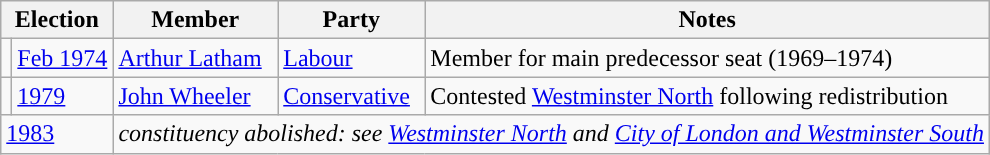<table class="wikitable">
<tr>
<th colspan="2">Election</th>
<th>Member</th>
<th>Party</th>
<th>Notes</th>
</tr>
<tr>
<td style="color:inherit;background-color: "></td>
<td><a href='#'>Feb 1974</a></td>
<td><a href='#'>Arthur Latham</a></td>
<td><a href='#'>Labour</a></td>
<td>Member for main predecessor seat (1969–1974)</td>
</tr>
<tr>
<td style="color:inherit;background-color: "></td>
<td><a href='#'>1979</a></td>
<td><a href='#'>John Wheeler</a></td>
<td><a href='#'>Conservative</a></td>
<td>Contested <a href='#'>Westminster North</a> following redistribution</td>
</tr>
<tr>
<td colspan="2" align="left"><a href='#'>1983</a></td>
<td colspan=3><em>constituency abolished: see <a href='#'>Westminster North</a> and <a href='#'>City of London and Westminster South</a></em></td>
</tr>
</table>
